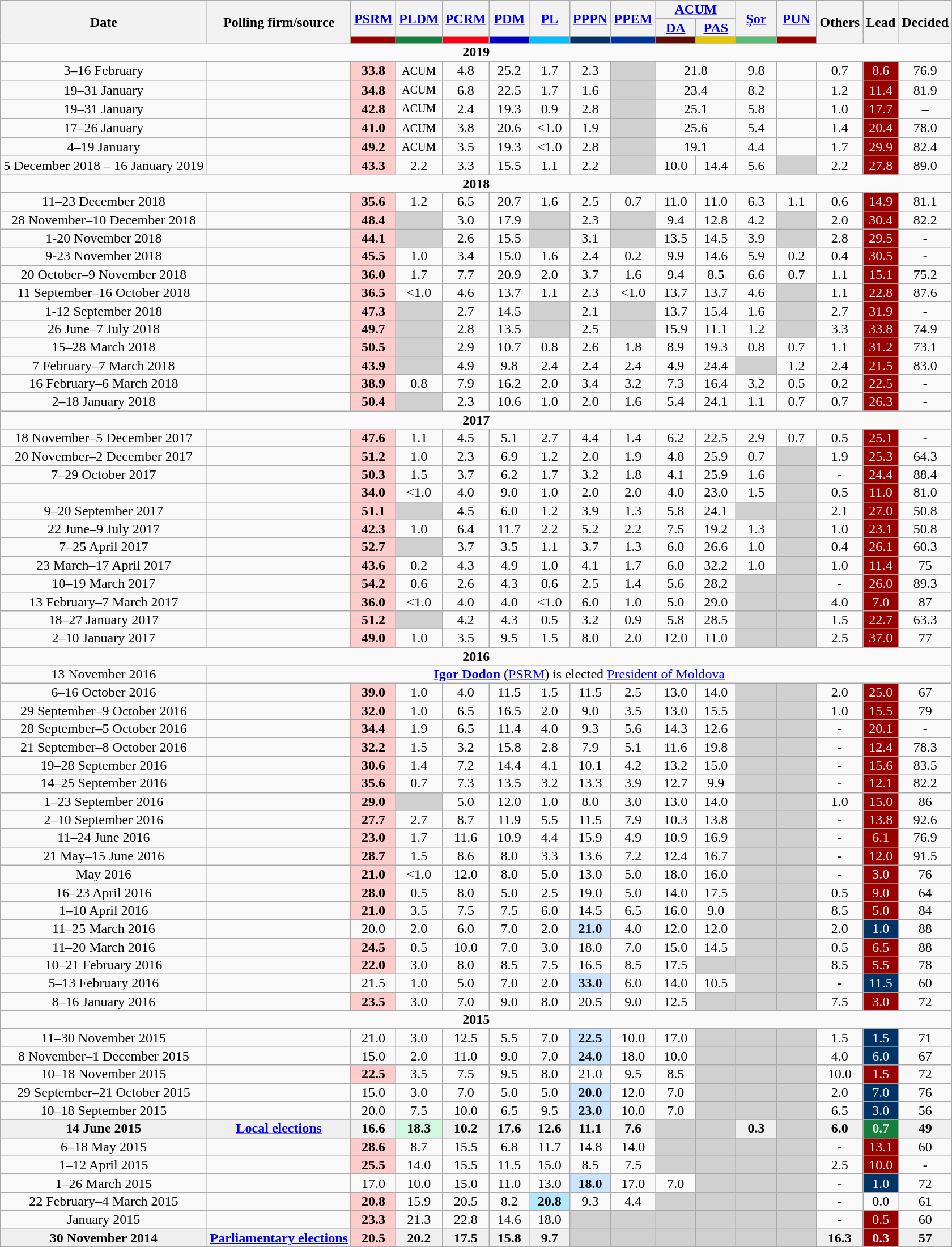<table class="wikitable sortable" style="text-align:center; font-size:100%; line-height:14px;">
<tr style="background-color:#E9E9E9">
<th rowspan="3">Date</th>
<th rowspan="3">Polling firm/source</th>
<th style="width:40px;" rowspan="2"><a href='#'>PSRM</a></th>
<th style="width:40px;" rowspan="2"><a href='#'>PLDM</a></th>
<th style="width:40px;" rowspan="2"><a href='#'>PCRM</a></th>
<th style="width:40px;" rowspan="2"><a href='#'>PDM</a></th>
<th style="width:40px;" rowspan="2"><a href='#'>PL</a></th>
<th style="width:40px;" rowspan="2"><a href='#'>PPPN</a></th>
<th style="width:40px;" rowspan="2"><a href='#'>PPEM</a></th>
<th style="width:40px;" colspan="2"><a href='#'>ACUM</a></th>
<th style="width:40px;" rowspan="2"><a href='#'>Șor</a></th>
<th style="width:40px;" rowspan="2"><a href='#'>PUN</a></th>
<th style="width:40px;" rowspan="3">Others</th>
<th style="width:20px;" rowspan="3">Lead</th>
<th style="width:20px;" rowspan="3">Decided</th>
</tr>
<tr>
<th style="width:40px;"><a href='#'>DA</a></th>
<th style="width:40px;"><a href='#'>PAS</a></th>
</tr>
<tr>
<th style="background:#990000"></th>
<th style="background:#15803C"></th>
<th style="background:#FC0015"></th>
<th style="background:#0000C0"></th>
<th style="background:#00BFFF"></th>
<th style="background:#003366"></th>
<th style="background:#003399"></th>
<th style="background:#5E0C06"></th>
<th style="background:#E6C300"></th>
<th style="background:#5CBB72"></th>
<th style="background:#990000"></th>
</tr>
<tr>
<td colspan="16"><strong>2019</strong></td>
</tr>
<tr>
<td>3–16 February</td>
<td></td>
<td style="background:#ffcccc"><strong>33.8</strong></td>
<td><small>ACUM</small></td>
<td>4.8</td>
<td>25.2</td>
<td>1.7</td>
<td>2.3</td>
<td style="background:#D0D0D0;"></td>
<td colspan="2">21.8</td>
<td>9.8</td>
<td></td>
<td>0.7</td>
<td style="background:#990000; color:white;">8.6</td>
<td>76.9</td>
</tr>
<tr>
<td>19–31 January</td>
<td></td>
<td style="background:#ffcccc"><strong>34.8</strong></td>
<td><small>ACUM</small></td>
<td>6.8</td>
<td>22.5</td>
<td>1.7</td>
<td>1.6</td>
<td style="background:#D0D0D0;"></td>
<td colspan="2">23.4</td>
<td>8.2</td>
<td></td>
<td>1.2</td>
<td style="background:#990000; color:white;">11.4</td>
<td>81.9</td>
</tr>
<tr>
<td>19–31 January</td>
<td></td>
<td style="background:#ffcccc"><strong>42.8</strong></td>
<td><small>ACUM</small></td>
<td>2.4</td>
<td>19.3</td>
<td>0.9</td>
<td>2.8</td>
<td style="background:#D0D0D0;"></td>
<td colspan="2">25.1</td>
<td>5.8</td>
<td></td>
<td>1.0</td>
<td style="background:#990000; color:white;">17.7</td>
<td>–</td>
</tr>
<tr>
<td>17–26 January</td>
<td></td>
<td style="background:#ffcccc"><strong>41.0</strong></td>
<td><small>ACUM</small></td>
<td>3.8</td>
<td>20.6</td>
<td><1.0</td>
<td>1.9</td>
<td style="background:#D0D0D0;"></td>
<td colspan="2">25.6</td>
<td>5.4</td>
<td></td>
<td>1.4</td>
<td style="background:#990000; color:white;">20.4</td>
<td>78.0</td>
</tr>
<tr>
<td>4–19 January</td>
<td></td>
<td style="background:#ffcccc"><strong>49.2</strong></td>
<td><small>ACUM</small></td>
<td>3.5</td>
<td>19.3</td>
<td><1.0</td>
<td>2.8</td>
<td style="background:#D0D0D0;"></td>
<td colspan="2">19.1</td>
<td>4.4</td>
<td></td>
<td>1.7</td>
<td style="background:#990000; color:white;">29.9</td>
<td>82.4</td>
</tr>
<tr>
<td>5 December 2018 – 16 January 2019</td>
<td></td>
<td style="background:#ffcccc"><strong>43.3</strong></td>
<td>2.2</td>
<td>3.3</td>
<td>15.5</td>
<td>1.1</td>
<td>2.2</td>
<td style="background:#D0D0D0;"></td>
<td>10.0</td>
<td>14.4</td>
<td>5.6</td>
<td style="background:#D0D0D0;"></td>
<td>2.2</td>
<td style="background:#990000; color:white;">27.8</td>
<td>89.0</td>
</tr>
<tr>
<td colspan="16"><strong>2018</strong></td>
</tr>
<tr>
<td>11–23 December 2018</td>
<td></td>
<td style="background:#ffcccc"><strong>35.6</strong></td>
<td>1.2</td>
<td>6.5</td>
<td>20.7</td>
<td>1.6</td>
<td>2.5</td>
<td>0.7</td>
<td>11.0</td>
<td>11.0</td>
<td>6.3</td>
<td>1.1</td>
<td>0.6</td>
<td style="background:#990000; color:white;">14.9</td>
<td>81.1</td>
</tr>
<tr>
<td>28 November–10 December 2018</td>
<td></td>
<td style="background:#ffcccc"><strong>48.4</strong></td>
<td style="background:#D0D0D0;"></td>
<td>3.0</td>
<td>17.9</td>
<td style="background:#D0D0D0;"></td>
<td>2.3</td>
<td style="background:#D0D0D0;"></td>
<td>9.4</td>
<td>12.8</td>
<td>4.2</td>
<td style="background:#D0D0D0;"></td>
<td>2.0</td>
<td style="background:#990000; color:white;">30.4</td>
<td>82.2</td>
</tr>
<tr>
<td>1-20 November 2018</td>
<td></td>
<td style="background:#ffcccc"><strong>44.1</strong></td>
<td style="background:#D0D0D0;"></td>
<td>2.6</td>
<td>15.5</td>
<td style="background:#D0D0D0;"></td>
<td>3.1</td>
<td style="background:#D0D0D0;"></td>
<td>13.5</td>
<td>14.5</td>
<td>3.9</td>
<td style="background:#D0D0D0;"></td>
<td>2.8</td>
<td style="background:#990000; color:white;">29.5</td>
<td>-</td>
</tr>
<tr>
<td>9-23 November 2018</td>
<td></td>
<td style="background:#ffcccc"><strong>45.5</strong></td>
<td>1.0</td>
<td>3.4</td>
<td>15.0</td>
<td>1.6</td>
<td>2.4</td>
<td>0.2</td>
<td>9.9</td>
<td>14.6</td>
<td>5.9</td>
<td>0.2</td>
<td>0.4</td>
<td style="background:#990000; color:white;">30.5</td>
<td>-</td>
</tr>
<tr>
<td>20 October–9 November 2018</td>
<td></td>
<td style="background:#ffcccc"><strong>36.0</strong></td>
<td>1.7</td>
<td>7.7</td>
<td>20.9</td>
<td>2.0</td>
<td>3.7</td>
<td>1.6</td>
<td>9.4</td>
<td>8.5</td>
<td>6.6</td>
<td>0.7</td>
<td>1.1</td>
<td style="background:#990000; color:white;">15.1</td>
<td>75.2</td>
</tr>
<tr>
<td>11 September–16 October 2018</td>
<td></td>
<td style="background:#ffcccc"><strong>36.5</strong></td>
<td><1.0</td>
<td>4.6</td>
<td>13.7</td>
<td>1.1</td>
<td>2.3</td>
<td><1.0</td>
<td>13.7</td>
<td>13.7</td>
<td>4.6</td>
<td style="background:#D0D0D0;"></td>
<td>1.1</td>
<td style="background:#990000; color:white;">22.8</td>
<td>87.6</td>
</tr>
<tr>
<td>1-12 September 2018</td>
<td></td>
<td style="background:#ffcccc"><strong>47.3</strong></td>
<td style="background:#D0D0D0;"></td>
<td>2.7</td>
<td>14.5</td>
<td style="background:#D0D0D0;"></td>
<td>2.1</td>
<td style="background:#D0D0D0;"></td>
<td>13.7</td>
<td>15.4</td>
<td>1.6</td>
<td style="background:#D0D0D0;"></td>
<td>2.7</td>
<td style="background:#990000; color:white;">31.9</td>
<td>-</td>
</tr>
<tr>
<td>26 June–7 July 2018</td>
<td></td>
<td style="background:#ffcccc"><strong>49.7</strong></td>
<td style="background:#D0D0D0;"></td>
<td>2.8</td>
<td>13.5</td>
<td style="background:#D0D0D0;"></td>
<td>2.5</td>
<td style="background:#D0D0D0;"></td>
<td>15.9</td>
<td>11.1</td>
<td>1.2</td>
<td style="background:#D0D0D0;"></td>
<td>3.3</td>
<td style="background:#990000; color:white;">33.8</td>
<td>74.9</td>
</tr>
<tr>
<td>15–28 March 2018</td>
<td></td>
<td style="background:#ffcccc"><strong>50.5</strong></td>
<td style="background:#D0D0D0;"></td>
<td>2.9</td>
<td>10.7</td>
<td>0.8</td>
<td>2.6</td>
<td>1.8</td>
<td>8.9</td>
<td>19.3</td>
<td>0.8</td>
<td>0.7</td>
<td>1.1</td>
<td style="background:#990000; color:white;">31.2</td>
<td>73.1</td>
</tr>
<tr>
<td>7 February–7 March 2018</td>
<td></td>
<td style="background:#ffcccc"><strong>43.9</strong></td>
<td style="background:#D0D0D0;"></td>
<td>4.9</td>
<td>9.8</td>
<td>2.4</td>
<td>2.4</td>
<td>2.4</td>
<td>4.9</td>
<td>24.4</td>
<td style="background:#D0D0D0;"></td>
<td>1.2</td>
<td>2.4</td>
<td style="background:#990000; color:white;">21.5</td>
<td>83.0</td>
</tr>
<tr>
<td>16 February–6 March 2018</td>
<td></td>
<td style="background:#ffcccc"><strong>38.9</strong></td>
<td>0.8</td>
<td>7.9</td>
<td>16.2</td>
<td>2.0</td>
<td>3.4</td>
<td>3.2</td>
<td>7.3</td>
<td>16.4</td>
<td>3.2</td>
<td>0.5</td>
<td>0.2</td>
<td style="background:#990000; color:white;">22.5</td>
<td>-</td>
</tr>
<tr>
<td>2–18 January 2018</td>
<td></td>
<td style="background:#ffcccc"><strong>50.4</strong></td>
<td style="background:#D0D0D0;"></td>
<td>2.3</td>
<td>10.6</td>
<td>1.0</td>
<td>2.0</td>
<td>1.6</td>
<td>5.4</td>
<td>24.1</td>
<td>1.1</td>
<td>0.7</td>
<td>0.7</td>
<td style="background:#990000; color:white;">26.3</td>
<td>-</td>
</tr>
<tr>
<td colspan="16"><strong>2017</strong></td>
</tr>
<tr>
<td>18 November–5 December 2017</td>
<td></td>
<td style="background:#ffcccc"><strong>47.6</strong></td>
<td>1.1</td>
<td>4.5</td>
<td>5.1</td>
<td>2.7</td>
<td>4.4</td>
<td>1.4</td>
<td>6.2</td>
<td>22.5</td>
<td>2.9</td>
<td>0.7</td>
<td>0.5</td>
<td style="background:#990000; color:white;">25.1</td>
<td>-</td>
</tr>
<tr>
</tr>
<tr>
<td>20 November–2 December 2017</td>
<td></td>
<td style="background:#ffcccc"><strong>51.2</strong></td>
<td>1.0</td>
<td>2.3</td>
<td>6.9</td>
<td>1.2</td>
<td>2.0</td>
<td>1.9</td>
<td>4.8</td>
<td>25.9</td>
<td>0.7</td>
<td style="background:#D0D0D0;"></td>
<td>1.9</td>
<td style="background:#990000; color:white;">25.3</td>
<td>64.3</td>
</tr>
<tr>
<td>7–29 October 2017</td>
<td></td>
<td style="background:#ffcccc"><strong>50.3</strong></td>
<td>1.5</td>
<td>3.7</td>
<td>6.2</td>
<td>1.7</td>
<td>3.2</td>
<td>1.8</td>
<td>4.1</td>
<td>25.9</td>
<td>1.6</td>
<td style="background:#D0D0D0;"></td>
<td>-</td>
<td style="background:#990000; color:white;">24.4</td>
<td>88.4</td>
</tr>
<tr>
</tr>
<tr>
<td></td>
<td></td>
<td style="background:#ffcccc"><strong>34.0</strong></td>
<td><1.0</td>
<td>4.0</td>
<td>9.0</td>
<td>1.0</td>
<td>2.0</td>
<td>2.0</td>
<td>4.0</td>
<td>23.0</td>
<td>1.5</td>
<td style="background:#D0D0D0;"></td>
<td>0.5</td>
<td style="background:#990000; color:white;">11.0</td>
<td>81.0</td>
</tr>
<tr>
<td>9–20 September 2017</td>
<td></td>
<td style="background:#ffcccc"><strong>51.1</strong></td>
<td style="background:#D0D0D0;"></td>
<td>4.5</td>
<td>6.0</td>
<td>1.2</td>
<td>3.9</td>
<td>1.3</td>
<td>5.8</td>
<td>24.1</td>
<td style="background:#D0D0D0;"></td>
<td style="background:#D0D0D0;"></td>
<td>2.1</td>
<td style="background:#990000; color:white;">27.0</td>
<td>50.8</td>
</tr>
<tr>
<td>22 June–9 July 2017</td>
<td></td>
<td style="background:#ffcccc"><strong>42.3</strong></td>
<td>1.0</td>
<td>6.4</td>
<td>11.7</td>
<td>2.2</td>
<td>5.2</td>
<td>2.2</td>
<td>7.5</td>
<td>19.2</td>
<td>1.3</td>
<td style="background:#D0D0D0;"></td>
<td>1.0</td>
<td style="background:#990000; color:white;">23.1</td>
<td>50.8</td>
</tr>
<tr>
<td>7–25 April 2017</td>
<td></td>
<td style="background:#ffcccc"><strong>52.7</strong></td>
<td style="background:#D0D0D0;"></td>
<td>3.7</td>
<td>3.5</td>
<td>1.1</td>
<td>3.7</td>
<td>1.3</td>
<td>6.0</td>
<td>26.6</td>
<td>1.0</td>
<td style="background:#D0D0D0;"></td>
<td>0.4</td>
<td style="background:#990000; color:white;">26.1</td>
<td>60.3</td>
</tr>
<tr>
<td>23 March–17 April 2017</td>
<td></td>
<td style="background:#ffcccc"><strong>43.6</strong></td>
<td>0.2</td>
<td>4.3</td>
<td>4.9</td>
<td>1.0</td>
<td>4.1</td>
<td>1.7</td>
<td>6.0</td>
<td>32.2</td>
<td>1.0</td>
<td style="background:#D0D0D0;"></td>
<td>1.0</td>
<td style="background:#990000; color:white;">11.4</td>
<td>75</td>
</tr>
<tr>
<td>10–19 March 2017</td>
<td></td>
<td style="background:#ffcccc"><strong>54.2</strong></td>
<td>0.6</td>
<td>2.6</td>
<td>4.3</td>
<td>0.6</td>
<td>2.5</td>
<td>1.4</td>
<td>5.6</td>
<td>28.2</td>
<td style="background:#D0D0D0;"></td>
<td style="background:#D0D0D0;"></td>
<td>-</td>
<td style="background:#990000; color:white;">26.0</td>
<td>89.3</td>
</tr>
<tr>
<td>13 February–7 March 2017</td>
<td></td>
<td style="background:#ffcccc"><strong>36.0</strong></td>
<td><1.0</td>
<td>4.0</td>
<td>4.0</td>
<td><1.0</td>
<td>6.0</td>
<td>1.0</td>
<td>5.0</td>
<td>29.0</td>
<td style="background:#D0D0D0;"></td>
<td style="background:#D0D0D0;"></td>
<td>4.0</td>
<td style="background:#990000; color:white;">7.0</td>
<td>87</td>
</tr>
<tr>
<td>18–27 January 2017</td>
<td></td>
<td style="background:#ffcccc"><strong>51.2</strong></td>
<td style="background:#D0D0D0;"></td>
<td>4.2</td>
<td>4.3</td>
<td>0.5</td>
<td>3.2</td>
<td>0.9</td>
<td>5.8</td>
<td>28.5</td>
<td style="background:#D0D0D0;"></td>
<td style="background:#D0D0D0;"></td>
<td>1.5</td>
<td style="background:#990000; color:white;">22.7</td>
<td>63.3</td>
</tr>
<tr>
<td>2–10 January 2017</td>
<td></td>
<td style="background:#ffcccc"><strong>49.0</strong></td>
<td>1.0</td>
<td>3.5</td>
<td>9.5</td>
<td>1.5</td>
<td>8.0</td>
<td>2.0</td>
<td>12.0</td>
<td>11.0</td>
<td style="background:#D0D0D0;"></td>
<td style="background:#D0D0D0;"></td>
<td>2.5</td>
<td style="background:#990000; color:white;">37.0</td>
<td>77</td>
</tr>
<tr>
<td colspan="16"><strong>2016</strong></td>
</tr>
<tr>
<td>13 November 2016</td>
<td colspan="15"><strong><a href='#'>Igor Dodon</a></strong> (<a href='#'>PSRM</a>) is elected <a href='#'>President of Moldova</a></td>
</tr>
<tr>
<td>6–16 October 2016</td>
<td></td>
<td style="background:#ffcccc"><strong>39.0</strong></td>
<td>1.0</td>
<td>4.0</td>
<td>11.5</td>
<td>1.5</td>
<td>11.5</td>
<td>2.5</td>
<td>13.0</td>
<td>14.0</td>
<td style="background:#D0D0D0;"></td>
<td style="background:#D0D0D0;"></td>
<td>2.0</td>
<td style="background:#990000; color:white;">25.0</td>
<td>67</td>
</tr>
<tr>
<td>29 September–9 October 2016</td>
<td></td>
<td style="background:#ffcccc"><strong>32.0</strong></td>
<td>1.0</td>
<td>6.5</td>
<td>16.5</td>
<td>2.0</td>
<td>9.0</td>
<td>3.5</td>
<td>13.0</td>
<td>15.5</td>
<td style="background:#D0D0D0;"></td>
<td style="background:#D0D0D0;"></td>
<td>1.0</td>
<td style="background:#990000; color:white;">15.5</td>
<td>79</td>
</tr>
<tr>
<td>28 September–5 October 2016</td>
<td></td>
<td style="background:#ffcccc"><strong>34.4</strong></td>
<td>1.9</td>
<td>6.5</td>
<td>11.4</td>
<td>4.0</td>
<td>9.3</td>
<td>5.6</td>
<td>14.3</td>
<td>12.6</td>
<td style="background:#D0D0D0;"></td>
<td style="background:#D0D0D0;"></td>
<td>-</td>
<td style="background:#990000; color:white;">20.1</td>
<td>-</td>
</tr>
<tr>
<td>21 September–8 October 2016</td>
<td></td>
<td style="background:#ffcccc"><strong>32.2</strong></td>
<td>1.5</td>
<td>3.2</td>
<td>15.8</td>
<td>2.8</td>
<td>7.9</td>
<td>5.1</td>
<td>11.6</td>
<td>19.8</td>
<td style="background:#D0D0D0;"></td>
<td style="background:#D0D0D0;"></td>
<td>-</td>
<td style="background:#990000; color:white;">12.4</td>
<td>78.3</td>
</tr>
<tr>
<td>19–28 September 2016</td>
<td></td>
<td style="background:#ffcccc"><strong>30.6</strong></td>
<td>1.4</td>
<td>7.2</td>
<td>14.4</td>
<td>4.1</td>
<td>10.1</td>
<td>4.2</td>
<td>13.2</td>
<td>15.0</td>
<td style="background:#D0D0D0;"></td>
<td style="background:#D0D0D0;"></td>
<td>-</td>
<td style="background:#990000; color:white;">15.6</td>
<td>83.5</td>
</tr>
<tr>
<td>14–25 September 2016</td>
<td></td>
<td style="background:#ffcccc"><strong>35.6</strong></td>
<td>0.7</td>
<td>7.3</td>
<td>13.5</td>
<td>3.2</td>
<td>13.3</td>
<td>3.9</td>
<td>12.7</td>
<td>9.9</td>
<td style="background:#D0D0D0;"></td>
<td style="background:#D0D0D0;"></td>
<td>-</td>
<td style="background:#990000; color:white;">12.1</td>
<td>82.2</td>
</tr>
<tr>
<td>1–23 September 2016</td>
<td></td>
<td style="background:#ffcccc"><strong>29.0</strong></td>
<td style="background:#D0D0D0;"></td>
<td>5.0</td>
<td>12.0</td>
<td>1.0</td>
<td>8.0</td>
<td>3.0</td>
<td>13.0</td>
<td>14.0</td>
<td style="background:#D0D0D0;"></td>
<td style="background:#D0D0D0;"></td>
<td>1.0</td>
<td style="background:#990000; color:white;">15.0</td>
<td>86</td>
</tr>
<tr>
<td>2–10 September 2016</td>
<td></td>
<td style="background:#ffcccc"><strong>27.7</strong></td>
<td>2.7</td>
<td>8.7</td>
<td>11.9</td>
<td>5.5</td>
<td>11.5</td>
<td>7.9</td>
<td>10.3</td>
<td>13.8</td>
<td style="background:#D0D0D0;"></td>
<td style="background:#D0D0D0;"></td>
<td>-</td>
<td style="background:#990000; color:white;">13.8</td>
<td>92.6</td>
</tr>
<tr>
<td>11–24 June 2016</td>
<td></td>
<td style="background:#ffcccc"><strong>23.0</strong></td>
<td>1.7</td>
<td>11.6</td>
<td>10.9</td>
<td>4.4</td>
<td>15.9</td>
<td>4.9</td>
<td>10.9</td>
<td>16.9</td>
<td style="background:#D0D0D0;"></td>
<td style="background:#D0D0D0;"></td>
<td>-</td>
<td style="background:#990000; color:white;">6.1</td>
<td>76.9</td>
</tr>
<tr>
<td>21 May–15 June 2016</td>
<td></td>
<td style="background:#ffcccc"><strong>28.7</strong></td>
<td>1.5</td>
<td>8.6</td>
<td>8.0</td>
<td>3.3</td>
<td>13.6</td>
<td>7.2</td>
<td>12.4</td>
<td>16.7</td>
<td style="background:#D0D0D0;"></td>
<td style="background:#D0D0D0;"></td>
<td>-</td>
<td style="background:#990000; color:white;">12.0</td>
<td>91.5</td>
</tr>
<tr>
<td>May 2016</td>
<td></td>
<td style="background:#ffcccc"><strong>21.0</strong></td>
<td><1.0</td>
<td>12.0</td>
<td>8.0</td>
<td>5.0</td>
<td>13.0</td>
<td>5.0</td>
<td>18.0</td>
<td>16.0</td>
<td style="background:#D0D0D0;"></td>
<td style="background:#D0D0D0;"></td>
<td>-</td>
<td style="background:#990000; color:white;">3.0</td>
<td>76</td>
</tr>
<tr>
<td>16–23 April 2016</td>
<td></td>
<td style="background:#ffcccc"><strong>28.0</strong></td>
<td>0.5</td>
<td>8.0</td>
<td>5.0</td>
<td>2.5</td>
<td>19.0</td>
<td>5.0</td>
<td>14.0</td>
<td>17.5</td>
<td style="background:#D0D0D0;"></td>
<td style="background:#D0D0D0;"></td>
<td>0.5</td>
<td style="background:#990000; color:white;">9.0</td>
<td>64</td>
</tr>
<tr>
<td>1–10 April 2016</td>
<td></td>
<td style="background:#ffcccc"><strong>21.0</strong></td>
<td>3.5</td>
<td>7.5</td>
<td>7.5</td>
<td>6.0</td>
<td>14.5</td>
<td>6.5</td>
<td>16.0</td>
<td>9.0</td>
<td style="background:#D0D0D0;"></td>
<td style="background:#D0D0D0;"></td>
<td>8.5</td>
<td style="background:#990000; color:white;">5.0</td>
<td>84</td>
</tr>
<tr>
<td>11–25 March 2016</td>
<td></td>
<td>20.0</td>
<td>2.0</td>
<td>6.0</td>
<td>7.0</td>
<td>2.0</td>
<td style="background:#cce5ff"><strong>21.0</strong></td>
<td>4.0</td>
<td>12.0</td>
<td>12.0</td>
<td style="background:#D0D0D0;"></td>
<td style="background:#D0D0D0;"></td>
<td>2.0</td>
<td style="background:#003366; color:white;">1.0</td>
<td>88</td>
</tr>
<tr>
<td>11–20 March 2016</td>
<td></td>
<td style="background:#ffcccc"><strong>24.5</strong></td>
<td>0.5</td>
<td>10.0</td>
<td>7.0</td>
<td>3.0</td>
<td>18.0</td>
<td>7.0</td>
<td>15.0</td>
<td>14.5</td>
<td style="background:#D0D0D0;"></td>
<td style="background:#D0D0D0;"></td>
<td>0.5</td>
<td style="background:#990000; color:white;">6.5</td>
<td>88</td>
</tr>
<tr>
<td>10–21 February 2016</td>
<td></td>
<td style="background:#ffcccc"><strong>22.0</strong></td>
<td>3.0</td>
<td>8.0</td>
<td>8.5</td>
<td>7.5</td>
<td>16.5</td>
<td>8.5</td>
<td>17.5</td>
<td style="background:#D0D0D0;"></td>
<td style="background:#D0D0D0;"></td>
<td style="background:#D0D0D0;"></td>
<td>8.5</td>
<td style="background:#990000; color:white;">5.5</td>
<td>78</td>
</tr>
<tr>
<td>5–13 February 2016</td>
<td></td>
<td>21.5</td>
<td>1.0</td>
<td>5.0</td>
<td>7.0</td>
<td>2.0</td>
<td style="background:#cce5ff"><strong>33.0</strong></td>
<td>6.0</td>
<td>14.0</td>
<td>10.5</td>
<td style="background:#D0D0D0;"></td>
<td style="background:#D0D0D0;"></td>
<td>-</td>
<td style="background:#003366; color:white;">11.5</td>
<td>60</td>
</tr>
<tr>
<td>8–16 January 2016</td>
<td></td>
<td style="background:#ffcccc"><strong>23.5</strong></td>
<td>3.0</td>
<td>7.0</td>
<td>9.0</td>
<td>8.0</td>
<td>20.5</td>
<td>9.0</td>
<td>12.5</td>
<td style="background:#D0D0D0;"></td>
<td style="background:#D0D0D0;"></td>
<td style="background:#D0D0D0;"></td>
<td>7.5</td>
<td style="background:#990000; color:white;">3.0</td>
<td>72</td>
</tr>
<tr>
<td colspan="16"><strong>2015</strong></td>
</tr>
<tr>
<td>11–30 November 2015</td>
<td></td>
<td>21.0</td>
<td>3.0</td>
<td>12.5</td>
<td>5.5</td>
<td>7.0</td>
<td style="background:#cce5ff"><strong>22.5</strong></td>
<td>10.0</td>
<td>17.0</td>
<td style="background:#D0D0D0;"></td>
<td style="background:#D0D0D0;"></td>
<td style="background:#D0D0D0;"></td>
<td>1.5</td>
<td style="background:#003366; color:white;">1.5</td>
<td>71</td>
</tr>
<tr>
<td>8 November–1 December 2015</td>
<td></td>
<td>15.0</td>
<td>2.0</td>
<td>11.0</td>
<td>9.0</td>
<td>7.0</td>
<td style="background:#cce5ff"><strong>24.0</strong></td>
<td>18.0</td>
<td>10.0</td>
<td style="background:#D0D0D0;"></td>
<td style="background:#D0D0D0;"></td>
<td style="background:#D0D0D0;"></td>
<td>4.0</td>
<td style="background:#003366; color:white;">6.0</td>
<td>67</td>
</tr>
<tr>
<td>10–18 November 2015</td>
<td></td>
<td style="background:#ffcccc"><strong>22.5</strong></td>
<td>3.5</td>
<td>7.5</td>
<td>9.5</td>
<td>8.0</td>
<td>21.0</td>
<td>9.5</td>
<td>8.5</td>
<td style="background:#D0D0D0;"></td>
<td style="background:#D0D0D0;"></td>
<td style="background:#D0D0D0;"></td>
<td>10.0</td>
<td style="background:#990000; color:white;">1.5</td>
<td>72</td>
</tr>
<tr>
<td>29 September–21 October 2015</td>
<td></td>
<td>15.0</td>
<td>3.0</td>
<td>7.0</td>
<td>5.0</td>
<td>5.0</td>
<td style="background:#cce5ff"><strong>20.0</strong></td>
<td>12.0</td>
<td>7.0</td>
<td style="background:#D0D0D0;"></td>
<td style="background:#D0D0D0;"></td>
<td style="background:#D0D0D0;"></td>
<td>2.0</td>
<td style="background:#003366; color:white;">7.0</td>
<td>76</td>
</tr>
<tr>
<td>10–18 September 2015</td>
<td></td>
<td>20.0</td>
<td>7.5</td>
<td>10.0</td>
<td>6.5</td>
<td>9.5</td>
<td style="background:#cce5ff"><strong>23.0</strong></td>
<td>10.0</td>
<td>7.0</td>
<td style="background:#D0D0D0;"></td>
<td style="background:#D0D0D0;"></td>
<td style="background:#D0D0D0;"></td>
<td>6.5</td>
<td style="background:#003366; color:white;">3.0</td>
<td>56</td>
</tr>
<tr>
</tr>
<tr style="background:#EFEFEF; font-weight:bold;">
<td>14 June 2015</td>
<td><a href='#'>Local elections</a></td>
<td>16.6</td>
<td style="background:#d3f8e1">18.3</td>
<td>10.2</td>
<td>17.6</td>
<td>12.6</td>
<td>11.1</td>
<td>7.6</td>
<td style="background:#D0D0D0;"></td>
<td style="background:#D0D0D0;"></td>
<td>0.3</td>
<td style="background:#D0D0D0;"></td>
<td>6.0</td>
<td style="background:#15803C; color:white;">0.7</td>
<td>49</td>
</tr>
<tr>
<td>6–18 May 2015</td>
<td></td>
<td style="background:#ffcccc"><strong>28.6</strong></td>
<td>8.7</td>
<td>15.5</td>
<td>6.8</td>
<td>11.7</td>
<td>14.8</td>
<td>14.0</td>
<td style="background:#D0D0D0;"></td>
<td style="background:#D0D0D0;"></td>
<td style="background:#D0D0D0;"></td>
<td style="background:#D0D0D0;"></td>
<td>-</td>
<td style="background:#990000; color:white;">13.1</td>
<td>60</td>
</tr>
<tr>
<td>1–12 April 2015</td>
<td></td>
<td style="background:#ffcccc"><strong>25.5</strong></td>
<td>14.0</td>
<td>15.5</td>
<td>11.5</td>
<td>15.0</td>
<td>8.5</td>
<td>7.5</td>
<td style="background:#D0D0D0;"></td>
<td style="background:#D0D0D0;"></td>
<td style="background:#D0D0D0;"></td>
<td style="background:#D0D0D0;"></td>
<td>2.5</td>
<td style="background:#990000; color:white;">10.0</td>
<td>-</td>
</tr>
<tr>
<td>1–26 March 2015</td>
<td></td>
<td>17.0</td>
<td>10.0</td>
<td>15.0</td>
<td>11.0</td>
<td>13.0</td>
<td style="background:#cce5ff"><strong>18.0</strong></td>
<td>17.0</td>
<td>7.0</td>
<td style="background:#D0D0D0;"></td>
<td style="background:#D0D0D0;"></td>
<td style="background:#D0D0D0;"></td>
<td>-</td>
<td style="background:#003366; color:white;">1.0</td>
<td>72</td>
</tr>
<tr>
<td>22 February–4 March 2015</td>
<td></td>
<td style="background:#ffcccc"><strong>20.8</strong></td>
<td>15.9</td>
<td>20.5</td>
<td>8.2</td>
<td style="background:#b3e8fa"><strong>20.8</strong></td>
<td>9.3</td>
<td>4.4</td>
<td style="background:#D0D0D0;"></td>
<td style="background:#D0D0D0;"></td>
<td style="background:#D0D0D0;"></td>
<td style="background:#D0D0D0;"></td>
<td>-</td>
<td>0.0</td>
<td>61</td>
</tr>
<tr>
<td>January 2015</td>
<td></td>
<td style="background:#ffcccc"><strong>23.3</strong></td>
<td>21.3</td>
<td>22.8</td>
<td>14.6</td>
<td>18.0</td>
<td style="background:#D0D0D0;"></td>
<td style="background:#D0D0D0;"></td>
<td style="background:#D0D0D0;"></td>
<td style="background:#D0D0D0;"></td>
<td style="background:#D0D0D0;"></td>
<td style="background:#D0D0D0;"></td>
<td>-</td>
<td style="background:#990000; color:white;">0.5</td>
<td>60</td>
</tr>
<tr style="background:#EFEFEF; font-weight:bold;">
<td>30 November 2014</td>
<td><a href='#'>Parliamentary elections</a></td>
<td style="background:#ffcccc">20.5</td>
<td>20.2</td>
<td>17.5</td>
<td>15.8</td>
<td>9.7</td>
<td style="background:#D0D0D0;"></td>
<td style="background:#D0D0D0;"></td>
<td style="background:#D0D0D0;"></td>
<td style="background:#D0D0D0;"></td>
<td style="background:#D0D0D0;"></td>
<td style="background:#D0D0D0;"></td>
<td>16.3</td>
<td style="background:#990000; color:white;">0.3</td>
<td>57</td>
</tr>
</table>
